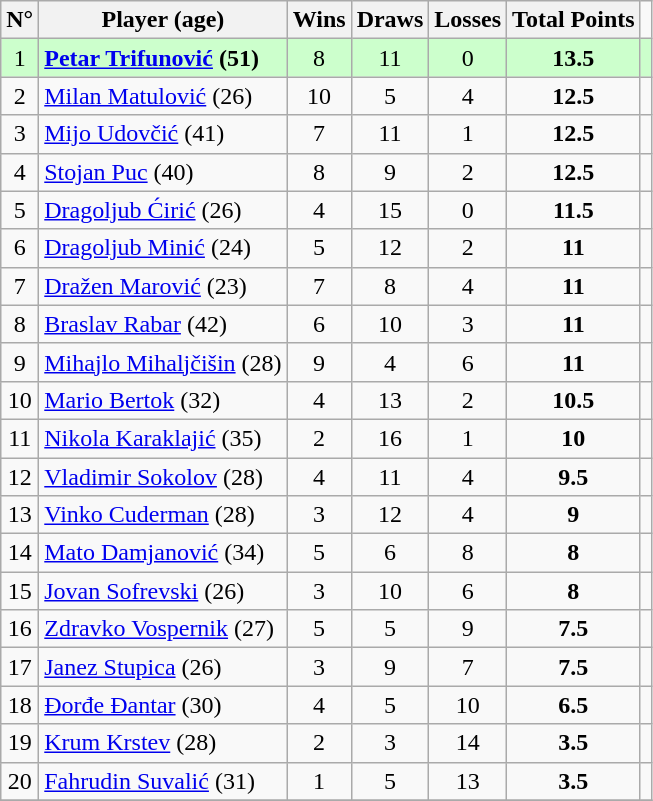<table class="wikitable" border="1">
<tr>
<th>N°</th>
<th>Player (age)</th>
<th>Wins</th>
<th>Draws</th>
<th>Losses</th>
<th>Total Points</th>
</tr>
<tr align=center style="background:#ccffcc;">
<td>1</td>
<td align=left> <strong><a href='#'>Petar Trifunović</a> (51)</strong></td>
<td>8</td>
<td>11</td>
<td>0</td>
<td><strong>13.5</strong></td>
<td align=center></td>
</tr>
<tr align=center>
<td>2</td>
<td align=left> <a href='#'>Milan Matulović</a> (26)</td>
<td>10</td>
<td>5</td>
<td>4</td>
<td><strong>12.5</strong></td>
<td align=center></td>
</tr>
<tr align=center>
<td>3</td>
<td align=left> <a href='#'>Mijo Udovčić</a> (41)</td>
<td>7</td>
<td>11</td>
<td>1</td>
<td><strong>12.5</strong></td>
<td align=center></td>
</tr>
<tr align=center>
<td>4</td>
<td align=left> <a href='#'>Stojan Puc</a> (40)</td>
<td>8</td>
<td>9</td>
<td>2</td>
<td><strong>12.5</strong></td>
<td align=center></td>
</tr>
<tr align=center>
<td>5</td>
<td align=left> <a href='#'>Dragoljub Ćirić</a> (26)</td>
<td>4</td>
<td>15</td>
<td>0</td>
<td><strong>11.5</strong></td>
<td align=center></td>
</tr>
<tr align=center>
<td>6</td>
<td align=left> <a href='#'>Dragoljub Minić</a> (24)</td>
<td>5</td>
<td>12</td>
<td>2</td>
<td><strong>11</strong></td>
<td align=center></td>
</tr>
<tr align=center>
<td>7</td>
<td align=left> <a href='#'>Dražen Marović</a> (23)</td>
<td>7</td>
<td>8</td>
<td>4</td>
<td><strong>11</strong></td>
<td align=center></td>
</tr>
<tr align=center>
<td>8</td>
<td align=left> <a href='#'>Braslav Rabar</a> (42)</td>
<td>6</td>
<td>10</td>
<td>3</td>
<td><strong>11</strong></td>
<td align=center></td>
</tr>
<tr align=center>
<td>9</td>
<td align=left> <a href='#'>Mihajlo Mihaljčišin</a> (28)</td>
<td>9</td>
<td>4</td>
<td>6</td>
<td><strong>11</strong></td>
<td align=center></td>
</tr>
<tr align=center>
<td>10</td>
<td align=left> <a href='#'>Mario Bertok</a> (32)</td>
<td>4</td>
<td>13</td>
<td>2</td>
<td><strong>10.5</strong></td>
<td align=center></td>
</tr>
<tr align=center>
<td>11</td>
<td align=left> <a href='#'>Nikola Karaklajić</a> (35)</td>
<td>2</td>
<td>16</td>
<td>1</td>
<td><strong>10</strong></td>
<td align=center></td>
</tr>
<tr align=center>
<td>12</td>
<td align=left> <a href='#'>Vladimir Sokolov</a> (28)</td>
<td>4</td>
<td>11</td>
<td>4</td>
<td><strong>9.5</strong></td>
<td align=center></td>
</tr>
<tr align=center>
<td>13</td>
<td align=left> <a href='#'>Vinko Cuderman</a> (28)</td>
<td>3</td>
<td>12</td>
<td>4</td>
<td><strong>9</strong></td>
<td align=center></td>
</tr>
<tr align=center>
<td>14</td>
<td align=left> <a href='#'>Mato Damjanović</a> (34)</td>
<td>5</td>
<td>6</td>
<td>8</td>
<td><strong>8</strong></td>
<td align=center></td>
</tr>
<tr align=center>
<td>15</td>
<td align=left> <a href='#'>Jovan Sofrevski</a> (26)</td>
<td>3</td>
<td>10</td>
<td>6</td>
<td><strong>8</strong></td>
<td align=center></td>
</tr>
<tr align=center>
<td>16</td>
<td align=left> <a href='#'>Zdravko Vospernik</a> (27)</td>
<td>5</td>
<td>5</td>
<td>9</td>
<td><strong>7.5</strong></td>
<td align=center></td>
</tr>
<tr align=center>
<td>17</td>
<td align=left> <a href='#'>Janez Stupica</a> (26)</td>
<td>3</td>
<td>9</td>
<td>7</td>
<td><strong>7.5</strong></td>
<td align=center></td>
</tr>
<tr align=center>
<td>18</td>
<td align=left> <a href='#'>Đorđe Đantar</a> (30)</td>
<td>4</td>
<td>5</td>
<td>10</td>
<td><strong>6.5</strong></td>
<td align=center></td>
</tr>
<tr align=center>
<td>19</td>
<td align=left> <a href='#'>Krum Krstev</a> (28)</td>
<td>2</td>
<td>3</td>
<td>14</td>
<td><strong>3.5</strong></td>
<td align=center></td>
</tr>
<tr align=center>
<td>20</td>
<td align=left> <a href='#'>Fahrudin Suvalić</a> (31)</td>
<td>1</td>
<td>5</td>
<td>13</td>
<td><strong>3.5</strong></td>
<td align=center></td>
</tr>
<tr align=center>
</tr>
</table>
